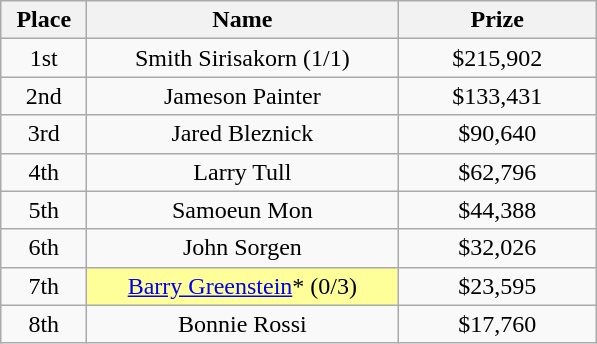<table class="wikitable">
<tr>
<th width="50">Place</th>
<th width="200">Name</th>
<th width="125">Prize</th>
</tr>
<tr>
<td align = "center">1st</td>
<td align = "center">Smith Sirisakorn (1/1)</td>
<td align = "center">$215,902</td>
</tr>
<tr>
<td align = "center">2nd</td>
<td align = "center">Jameson Painter</td>
<td align = "center">$133,431</td>
</tr>
<tr>
<td align = "center">3rd</td>
<td align = "center">Jared Bleznick</td>
<td align = "center">$90,640</td>
</tr>
<tr>
<td align = "center">4th</td>
<td align = "center">Larry Tull</td>
<td align = "center">$62,796</td>
</tr>
<tr>
<td align = "center">5th</td>
<td align = "center">Samoeun Mon</td>
<td align = "center">$44,388</td>
</tr>
<tr>
<td align = "center">6th</td>
<td align = "center">John Sorgen</td>
<td align = "center">$32,026</td>
</tr>
<tr>
<td align = "center">7th</td>
<td align = "center" bgcolor="#FFFF99"><a href='#'>Barry Greenstein</a>* (0/3)</td>
<td align = "center">$23,595</td>
</tr>
<tr>
<td align = "center">8th</td>
<td align = "center">Bonnie Rossi</td>
<td align = "center">$17,760</td>
</tr>
</table>
